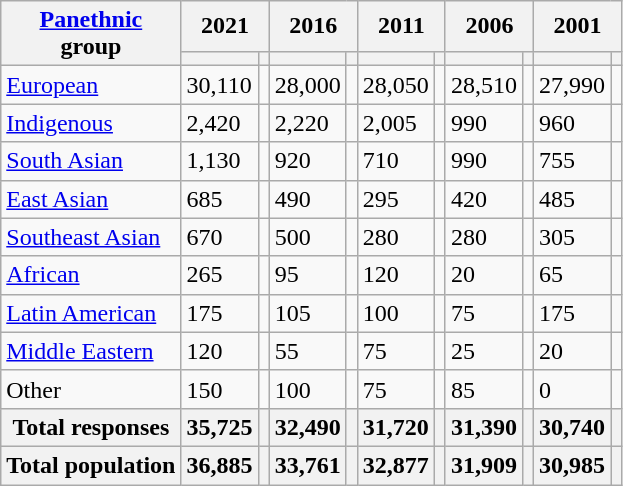<table class="wikitable collapsible sortable">
<tr>
<th rowspan="2"><a href='#'>Panethnic</a><br>group</th>
<th colspan="2">2021</th>
<th colspan="2">2016</th>
<th colspan="2">2011</th>
<th colspan="2">2006</th>
<th colspan="2">2001</th>
</tr>
<tr>
<th><a href='#'></a></th>
<th></th>
<th></th>
<th></th>
<th></th>
<th></th>
<th></th>
<th></th>
<th></th>
<th></th>
</tr>
<tr>
<td><a href='#'>European</a></td>
<td>30,110</td>
<td></td>
<td>28,000</td>
<td></td>
<td>28,050</td>
<td></td>
<td>28,510</td>
<td></td>
<td>27,990</td>
<td></td>
</tr>
<tr>
<td><a href='#'>Indigenous</a></td>
<td>2,420</td>
<td></td>
<td>2,220</td>
<td></td>
<td>2,005</td>
<td></td>
<td>990</td>
<td></td>
<td>960</td>
<td></td>
</tr>
<tr>
<td><a href='#'>South Asian</a></td>
<td>1,130</td>
<td></td>
<td>920</td>
<td></td>
<td>710</td>
<td></td>
<td>990</td>
<td></td>
<td>755</td>
<td></td>
</tr>
<tr>
<td><a href='#'>East Asian</a></td>
<td>685</td>
<td></td>
<td>490</td>
<td></td>
<td>295</td>
<td></td>
<td>420</td>
<td></td>
<td>485</td>
<td></td>
</tr>
<tr>
<td><a href='#'>Southeast Asian</a></td>
<td>670</td>
<td></td>
<td>500</td>
<td></td>
<td>280</td>
<td></td>
<td>280</td>
<td></td>
<td>305</td>
<td></td>
</tr>
<tr>
<td><a href='#'>African</a></td>
<td>265</td>
<td></td>
<td>95</td>
<td></td>
<td>120</td>
<td></td>
<td>20</td>
<td></td>
<td>65</td>
<td></td>
</tr>
<tr>
<td><a href='#'>Latin American</a></td>
<td>175</td>
<td></td>
<td>105</td>
<td></td>
<td>100</td>
<td></td>
<td>75</td>
<td></td>
<td>175</td>
<td></td>
</tr>
<tr>
<td><a href='#'>Middle Eastern</a></td>
<td>120</td>
<td></td>
<td>55</td>
<td></td>
<td>75</td>
<td></td>
<td>25</td>
<td></td>
<td>20</td>
<td></td>
</tr>
<tr>
<td>Other</td>
<td>150</td>
<td></td>
<td>100</td>
<td></td>
<td>75</td>
<td></td>
<td>85</td>
<td></td>
<td>0</td>
<td></td>
</tr>
<tr>
<th>Total responses</th>
<th>35,725</th>
<th></th>
<th>32,490</th>
<th></th>
<th>31,720</th>
<th></th>
<th>31,390</th>
<th></th>
<th>30,740</th>
<th></th>
</tr>
<tr>
<th>Total population</th>
<th>36,885</th>
<th></th>
<th>33,761</th>
<th></th>
<th>32,877</th>
<th></th>
<th>31,909</th>
<th></th>
<th>30,985</th>
<th></th>
</tr>
</table>
